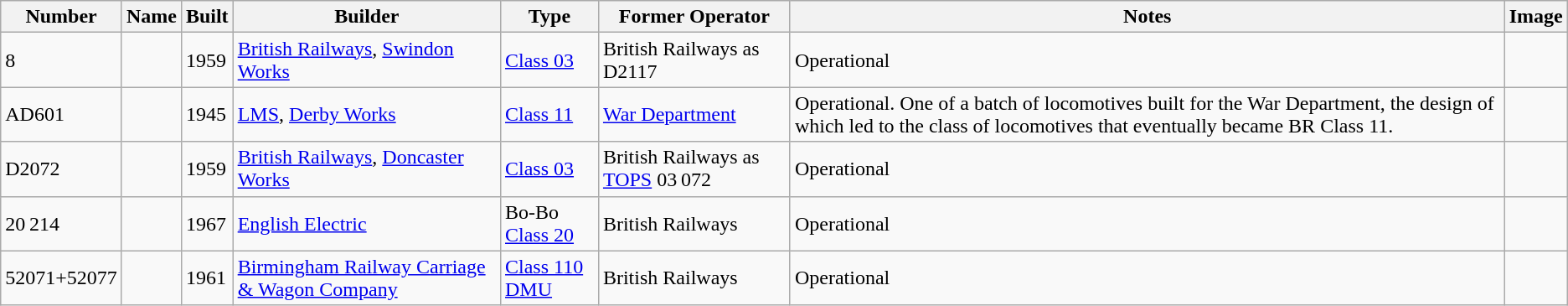<table class="wikitable sortable">
<tr>
<th>Number</th>
<th>Name</th>
<th>Built</th>
<th>Builder</th>
<th>Type</th>
<th>Former Operator</th>
<th class="unsortable">Notes</th>
<th>Image</th>
</tr>
<tr>
<td>8</td>
<td></td>
<td>1959</td>
<td><a href='#'>British Railways</a>, <a href='#'>Swindon Works</a></td>
<td> <a href='#'>Class 03</a></td>
<td>British Railways as D2117</td>
<td>Operational</td>
<td></td>
</tr>
<tr>
<td>AD601</td>
<td></td>
<td>1945</td>
<td><a href='#'>LMS</a>, <a href='#'>Derby Works</a></td>
<td> <a href='#'>Class 11</a></td>
<td><a href='#'>War Department</a></td>
<td>Operational. One of a batch of locomotives built for the War Department, the design of which led to the class of locomotives that eventually became BR Class 11.</td>
<td></td>
</tr>
<tr>
<td>D2072</td>
<td></td>
<td>1959</td>
<td><a href='#'>British Railways</a>, <a href='#'>Doncaster Works</a></td>
<td> <a href='#'>Class 03</a></td>
<td>British Railways as <a href='#'>TOPS</a> 03 072</td>
<td>Operational</td>
<td></td>
</tr>
<tr>
<td>20 214</td>
<td></td>
<td>1967</td>
<td><a href='#'>English Electric</a></td>
<td>Bo-Bo <a href='#'>Class 20</a></td>
<td>British Railways</td>
<td>Operational</td>
<td></td>
</tr>
<tr>
<td>52071+52077</td>
<td></td>
<td>1961</td>
<td><a href='#'>Birmingham Railway Carriage & Wagon Company</a></td>
<td><a href='#'>Class 110 DMU</a></td>
<td>British Railways</td>
<td>Operational</td>
<td></td>
</tr>
</table>
